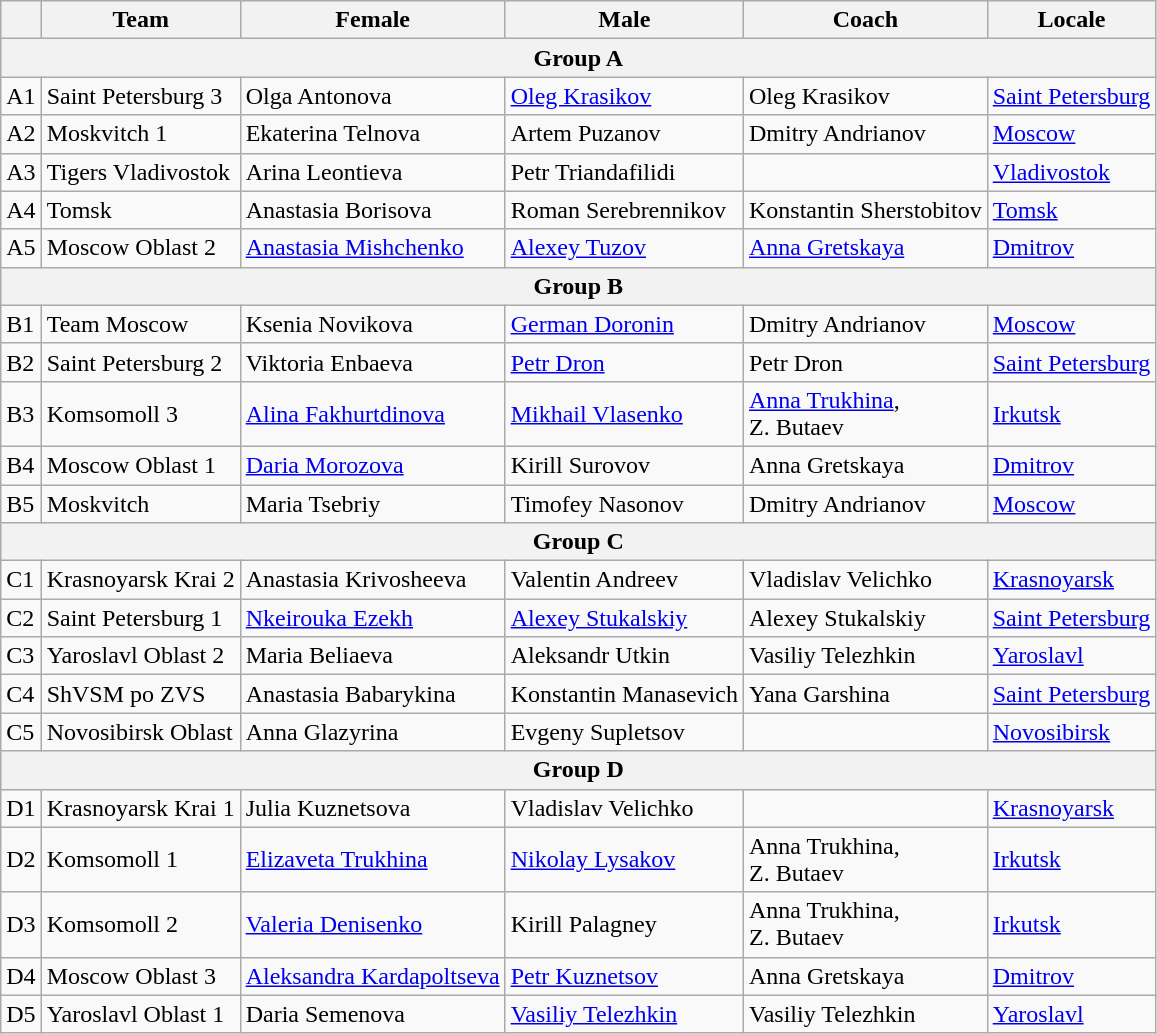<table class="wikitable">
<tr>
<th></th>
<th>Team</th>
<th>Female</th>
<th>Male</th>
<th>Coach</th>
<th>Locale</th>
</tr>
<tr>
<th colspan=6>Group A</th>
</tr>
<tr>
<td>A1</td>
<td>Saint Petersburg 3</td>
<td>Olga Antonova</td>
<td><a href='#'>Oleg Krasikov</a></td>
<td>Oleg Krasikov</td>
<td><a href='#'>Saint Petersburg</a></td>
</tr>
<tr>
<td>A2</td>
<td>Moskvitch 1</td>
<td>Ekaterina Telnova</td>
<td>Artem Puzanov</td>
<td>Dmitry Andrianov</td>
<td><a href='#'>Moscow</a></td>
</tr>
<tr>
<td>A3</td>
<td>Tigers Vladivostok</td>
<td>Arina Leontieva</td>
<td>Petr Triandafilidi</td>
<td></td>
<td><a href='#'>Vladivostok</a></td>
</tr>
<tr>
<td>A4</td>
<td>Tomsk</td>
<td>Anastasia Borisova</td>
<td>Roman Serebrennikov</td>
<td>Konstantin Sherstobitov</td>
<td><a href='#'>Tomsk</a></td>
</tr>
<tr>
<td>A5</td>
<td>Moscow Oblast 2</td>
<td><a href='#'>Anastasia Mishchenko</a></td>
<td><a href='#'>Alexey Tuzov</a></td>
<td><a href='#'>Anna Gretskaya</a></td>
<td><a href='#'>Dmitrov</a></td>
</tr>
<tr>
<th colspan=6>Group B</th>
</tr>
<tr>
<td>B1</td>
<td>Team Moscow</td>
<td>Ksenia Novikova</td>
<td><a href='#'>German Doronin</a></td>
<td>Dmitry Andrianov</td>
<td><a href='#'>Moscow</a></td>
</tr>
<tr>
<td>B2</td>
<td>Saint Petersburg 2</td>
<td>Viktoria Enbaeva</td>
<td><a href='#'>Petr Dron</a></td>
<td>Petr Dron</td>
<td><a href='#'>Saint Petersburg</a></td>
</tr>
<tr>
<td>B3</td>
<td>Komsomoll 3</td>
<td><a href='#'>Alina Fakhurtdinova</a></td>
<td><a href='#'>Mikhail Vlasenko</a></td>
<td><a href='#'>Anna Trukhina</a>,<br>Z. Butaev</td>
<td><a href='#'>Irkutsk</a></td>
</tr>
<tr>
<td>B4</td>
<td>Moscow Oblast 1</td>
<td><a href='#'>Daria Morozova</a></td>
<td>Kirill Surovov</td>
<td>Anna Gretskaya</td>
<td><a href='#'>Dmitrov</a></td>
</tr>
<tr>
<td>B5</td>
<td>Moskvitch</td>
<td>Maria Tsebriy</td>
<td>Timofey Nasonov</td>
<td>Dmitry Andrianov</td>
<td><a href='#'>Moscow</a></td>
</tr>
<tr>
<th colspan=6>Group C</th>
</tr>
<tr>
<td>C1</td>
<td>Krasnoyarsk Krai 2</td>
<td>Anastasia Krivosheeva</td>
<td>Valentin Andreev</td>
<td>Vladislav Velichko</td>
<td><a href='#'>Krasnoyarsk</a></td>
</tr>
<tr>
<td>C2</td>
<td>Saint Petersburg 1</td>
<td><a href='#'>Nkeirouka Ezekh</a></td>
<td><a href='#'>Alexey Stukalskiy</a></td>
<td>Alexey Stukalskiy</td>
<td><a href='#'>Saint Petersburg</a></td>
</tr>
<tr>
<td>C3</td>
<td>Yaroslavl Oblast 2</td>
<td>Maria Beliaeva</td>
<td>Aleksandr Utkin</td>
<td>Vasiliy Telezhkin</td>
<td><a href='#'>Yaroslavl</a></td>
</tr>
<tr>
<td>C4</td>
<td>ShVSM po ZVS</td>
<td>Anastasia Babarykina</td>
<td>Konstantin Manasevich</td>
<td>Yana Garshina</td>
<td><a href='#'>Saint Petersburg</a></td>
</tr>
<tr>
<td>C5</td>
<td>Novosibirsk Oblast</td>
<td>Anna Glazyrina</td>
<td>Evgeny Supletsov</td>
<td></td>
<td><a href='#'>Novosibirsk</a></td>
</tr>
<tr>
<th colspan=6>Group D</th>
</tr>
<tr>
<td>D1</td>
<td>Krasnoyarsk Krai 1</td>
<td>Julia Kuznetsova</td>
<td>Vladislav Velichko</td>
<td></td>
<td><a href='#'>Krasnoyarsk</a></td>
</tr>
<tr>
<td>D2</td>
<td>Komsomoll 1</td>
<td><a href='#'>Elizaveta Trukhina</a></td>
<td><a href='#'>Nikolay Lysakov</a></td>
<td>Anna Trukhina,<br>Z. Butaev</td>
<td><a href='#'>Irkutsk</a></td>
</tr>
<tr>
<td>D3</td>
<td>Komsomoll 2</td>
<td><a href='#'>Valeria Denisenko</a></td>
<td>Kirill Palagney</td>
<td>Anna Trukhina,<br>Z. Butaev</td>
<td><a href='#'>Irkutsk</a></td>
</tr>
<tr>
<td>D4</td>
<td>Moscow Oblast 3</td>
<td><a href='#'>Aleksandra Kardapoltseva</a></td>
<td><a href='#'>Petr Kuznetsov</a></td>
<td>Anna Gretskaya</td>
<td><a href='#'>Dmitrov</a></td>
</tr>
<tr>
<td>D5</td>
<td>Yaroslavl Oblast 1</td>
<td>Daria Semenova</td>
<td><a href='#'>Vasiliy Telezhkin</a></td>
<td>Vasiliy Telezhkin</td>
<td><a href='#'>Yaroslavl</a></td>
</tr>
</table>
